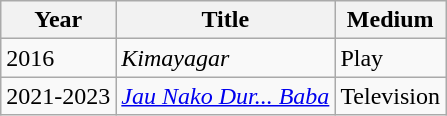<table class="wikitable">
<tr>
<th>Year</th>
<th>Title</th>
<th>Medium</th>
</tr>
<tr>
<td>2016</td>
<td><em>Kimayagar</em></td>
<td>Play</td>
</tr>
<tr>
<td>2021-2023</td>
<td><em><a href='#'>Jau Nako Dur... Baba</a></em></td>
<td>Television</td>
</tr>
</table>
